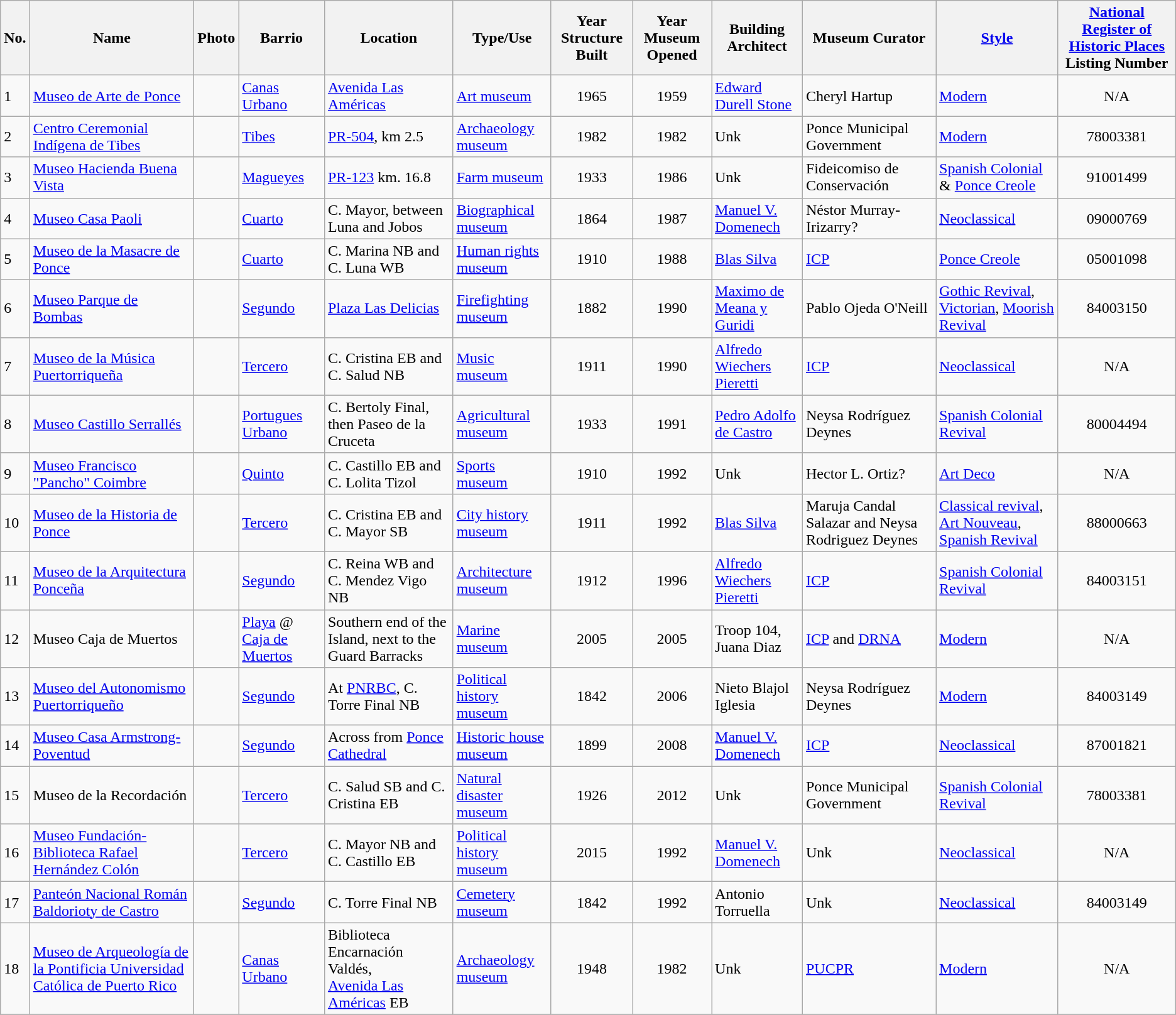<table class="wikitable sortable">
<tr>
<th>No.</th>
<th>Name</th>
<th>Photo</th>
<th>Barrio</th>
<th>Location</th>
<th>Type/Use</th>
<th>Year Structure Built</th>
<th>Year Museum Opened</th>
<th>Building Architect</th>
<th>Museum Curator</th>
<th><a href='#'>Style</a></th>
<th><a href='#'>National Register of Historic Places</a> Listing Number</th>
</tr>
<tr>
<td>1</td>
<td><a href='#'>Museo de Arte de Ponce</a></td>
<td></td>
<td><a href='#'>Canas Urbano</a></td>
<td><a href='#'>Avenida Las Américas</a></td>
<td><a href='#'>Art museum</a></td>
<td align="center">1965</td>
<td align="center">1959</td>
<td><a href='#'>Edward Durell Stone</a></td>
<td>Cheryl Hartup</td>
<td><a href='#'>Modern</a></td>
<td align="center">N/A</td>
</tr>
<tr>
<td>2</td>
<td><a href='#'>Centro Ceremonial Indígena de Tibes</a></td>
<td></td>
<td><a href='#'>Tibes</a></td>
<td><a href='#'>PR-504</a>, km 2.5</td>
<td><a href='#'>Archaeology museum</a></td>
<td align="center">1982</td>
<td align="center">1982</td>
<td>Unk</td>
<td>Ponce Municipal Government</td>
<td><a href='#'>Modern</a></td>
<td align="center">78003381</td>
</tr>
<tr>
<td>3</td>
<td><a href='#'>Museo Hacienda Buena Vista</a></td>
<td></td>
<td><a href='#'>Magueyes</a></td>
<td><a href='#'>PR-123</a> km. 16.8</td>
<td><a href='#'>Farm museum</a></td>
<td align="center">1933</td>
<td align="center">1986</td>
<td>Unk</td>
<td>Fideicomiso de Conservación</td>
<td><a href='#'>Spanish Colonial</a> & <a href='#'>Ponce Creole</a></td>
<td align="center">91001499</td>
</tr>
<tr>
<td>4</td>
<td><a href='#'>Museo Casa Paoli</a></td>
<td></td>
<td><a href='#'>Cuarto</a></td>
<td>C. Mayor, between Luna and Jobos</td>
<td><a href='#'>Biographical museum</a></td>
<td align="center">1864</td>
<td align="center">1987</td>
<td><a href='#'>Manuel V. Domenech</a></td>
<td>Néstor Murray-Irizarry?</td>
<td><a href='#'>Neoclassical</a></td>
<td align="center">09000769</td>
</tr>
<tr>
<td>5</td>
<td><a href='#'>Museo de la Masacre de Ponce</a></td>
<td></td>
<td><a href='#'>Cuarto</a></td>
<td>C. Marina NB and C. Luna WB</td>
<td><a href='#'>Human rights museum</a></td>
<td align="center">1910</td>
<td align="center">1988</td>
<td><a href='#'>Blas Silva</a></td>
<td><a href='#'>ICP</a></td>
<td><a href='#'>Ponce Creole</a></td>
<td align="center">05001098</td>
</tr>
<tr>
<td>6</td>
<td><a href='#'>Museo Parque de Bombas</a></td>
<td></td>
<td><a href='#'>Segundo</a></td>
<td><a href='#'>Plaza Las Delicias</a></td>
<td><a href='#'>Firefighting museum</a></td>
<td align="center">1882</td>
<td align="center">1990</td>
<td><a href='#'>Maximo de Meana y Guridi</a></td>
<td>Pablo Ojeda O'Neill</td>
<td><a href='#'>Gothic Revival</a>, <a href='#'>Victorian</a>, <a href='#'>Moorish Revival</a></td>
<td align="center">84003150</td>
</tr>
<tr>
<td>7</td>
<td><a href='#'>Museo de la Música Puertorriqueña</a></td>
<td></td>
<td><a href='#'>Tercero</a></td>
<td>C. Cristina EB and C. Salud NB</td>
<td><a href='#'>Music museum</a></td>
<td align="center">1911</td>
<td align="center">1990</td>
<td><a href='#'>Alfredo Wiechers Pieretti</a></td>
<td><a href='#'>ICP</a></td>
<td><a href='#'>Neoclassical</a></td>
<td align="center">N/A</td>
</tr>
<tr>
<td>8</td>
<td><a href='#'>Museo Castillo Serrallés</a></td>
<td></td>
<td><a href='#'>Portugues Urbano</a></td>
<td>C. Bertoly Final, then Paseo de la Cruceta</td>
<td><a href='#'>Agricultural museum</a></td>
<td align="center">1933</td>
<td align="center">1991</td>
<td><a href='#'>Pedro Adolfo de Castro</a></td>
<td>Neysa Rodríguez Deynes</td>
<td><a href='#'>Spanish Colonial Revival</a></td>
<td align="center">80004494</td>
</tr>
<tr>
<td>9</td>
<td><a href='#'>Museo Francisco "Pancho" Coimbre</a></td>
<td></td>
<td><a href='#'>Quinto</a></td>
<td>C. Castillo EB and C. Lolita Tizol</td>
<td><a href='#'>Sports museum</a></td>
<td align="center">1910</td>
<td align="center">1992</td>
<td>Unk</td>
<td>Hector L. Ortiz?</td>
<td><a href='#'>Art Deco</a></td>
<td align="center">N/A</td>
</tr>
<tr>
<td>10</td>
<td><a href='#'>Museo de la Historia de Ponce</a></td>
<td></td>
<td><a href='#'>Tercero</a></td>
<td>C. Cristina EB and C. Mayor SB</td>
<td><a href='#'>City history museum</a></td>
<td align="center">1911</td>
<td align="center">1992</td>
<td><a href='#'>Blas Silva</a></td>
<td>Maruja Candal Salazar and Neysa Rodriguez Deynes</td>
<td><a href='#'>Classical revival</a>, <a href='#'>Art Nouveau</a>, <a href='#'>Spanish Revival</a></td>
<td align="center">88000663</td>
</tr>
<tr>
<td>11</td>
<td><a href='#'>Museo de la Arquitectura Ponceña</a></td>
<td></td>
<td><a href='#'>Segundo</a></td>
<td>C. Reina WB and C. Mendez Vigo NB</td>
<td><a href='#'>Architecture museum</a></td>
<td align="center">1912</td>
<td align="center">1996</td>
<td><a href='#'>Alfredo Wiechers Pieretti</a></td>
<td><a href='#'>ICP</a></td>
<td><a href='#'>Spanish Colonial Revival</a></td>
<td align="center">84003151</td>
</tr>
<tr>
<td>12</td>
<td>Museo Caja de Muertos</td>
<td></td>
<td><a href='#'>Playa</a> @ <a href='#'>Caja de Muertos</a></td>
<td>Southern end of the Island, next to the Guard Barracks</td>
<td><a href='#'>Marine museum</a></td>
<td align="center">2005</td>
<td align="center">2005</td>
<td>Troop 104, Juana Diaz</td>
<td><a href='#'>ICP</a> and <a href='#'>DRNA</a></td>
<td><a href='#'>Modern</a></td>
<td align="center">N/A</td>
</tr>
<tr>
<td>13</td>
<td><a href='#'>Museo del Autonomismo Puertorriqueño</a></td>
<td></td>
<td><a href='#'>Segundo</a></td>
<td>At <a href='#'>PNRBC</a>, C. Torre Final NB</td>
<td><a href='#'>Political history museum</a></td>
<td align="center">1842</td>
<td align="center">2006</td>
<td>Nieto Blajol Iglesia</td>
<td>Neysa Rodríguez Deynes</td>
<td><a href='#'>Modern</a></td>
<td align="center">84003149</td>
</tr>
<tr>
<td>14</td>
<td><a href='#'>Museo Casa Armstrong-Poventud</a></td>
<td></td>
<td><a href='#'>Segundo</a></td>
<td>Across from <a href='#'>Ponce Cathedral</a></td>
<td><a href='#'>Historic house museum</a></td>
<td align="center">1899</td>
<td align="center">2008</td>
<td><a href='#'>Manuel V. Domenech</a></td>
<td><a href='#'>ICP</a></td>
<td><a href='#'>Neoclassical</a></td>
<td align="center">87001821</td>
</tr>
<tr>
<td>15</td>
<td>Museo de la Recordación</td>
<td></td>
<td><a href='#'>Tercero</a></td>
<td>C. Salud SB and C. Cristina EB</td>
<td><a href='#'>Natural disaster museum</a></td>
<td align="center">1926</td>
<td align="center">2012</td>
<td>Unk</td>
<td>Ponce Municipal Government</td>
<td><a href='#'>Spanish Colonial Revival</a></td>
<td align="center">78003381</td>
</tr>
<tr>
<td>16</td>
<td><a href='#'>Museo Fundación-Biblioteca Rafael Hernández Colón</a></td>
<td></td>
<td><a href='#'>Tercero</a></td>
<td>C. Mayor NB and C. Castillo EB</td>
<td><a href='#'>Political history museum</a></td>
<td align="center">2015</td>
<td align="center">1992</td>
<td><a href='#'>Manuel V. Domenech</a></td>
<td>Unk</td>
<td><a href='#'>Neoclassical</a></td>
<td align="center">N/A</td>
</tr>
<tr>
<td>17</td>
<td><a href='#'>Panteón Nacional Román Baldorioty de Castro</a></td>
<td></td>
<td><a href='#'>Segundo</a></td>
<td>C. Torre Final NB</td>
<td><a href='#'>Cemetery museum</a></td>
<td align="center">1842</td>
<td align="center">1992</td>
<td>Antonio Torruella</td>
<td>Unk</td>
<td><a href='#'>Neoclassical</a></td>
<td align="center">84003149</td>
</tr>
<tr>
<td>18</td>
<td><a href='#'>Museo de Arqueología de la Pontificia Universidad Católica de Puerto Rico</a></td>
<td></td>
<td><a href='#'>Canas Urbano</a></td>
<td>Biblioteca Encarnación Valdés,<br> <a href='#'>Avenida Las Américas</a> EB</td>
<td><a href='#'>Archaeology museum</a></td>
<td align="center">1948</td>
<td align="center">1982</td>
<td>Unk</td>
<td><a href='#'>PUCPR</a></td>
<td><a href='#'>Modern</a></td>
<td align="center">N/A</td>
</tr>
<tr>
</tr>
</table>
